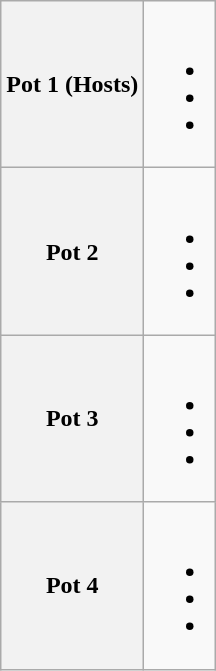<table class="wikitable">
<tr>
<th>Pot 1 (Hosts)</th>
<td valign=top><br><ul><li> </li><li> </li><li> </li></ul></td>
</tr>
<tr>
<th>Pot 2</th>
<td valign=top><br><ul><li></li><li></li><li></li></ul></td>
</tr>
<tr>
<th>Pot 3</th>
<td valign=top><br><ul><li></li><li></li><li></li></ul></td>
</tr>
<tr>
<th>Pot 4</th>
<td valign=top><br><ul><li></li><li></li><li></li></ul></td>
</tr>
</table>
